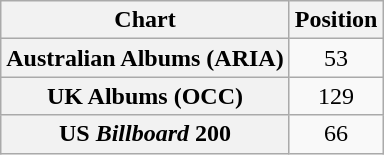<table class="wikitable sortable plainrowheaders" style="text-align:center;">
<tr>
<th>Chart</th>
<th>Position</th>
</tr>
<tr>
<th scope="row">Australian Albums (ARIA)</th>
<td>53</td>
</tr>
<tr>
<th scope="row">UK Albums (OCC)</th>
<td>129</td>
</tr>
<tr>
<th scope="row">US <em>Billboard</em> 200</th>
<td>66</td>
</tr>
</table>
